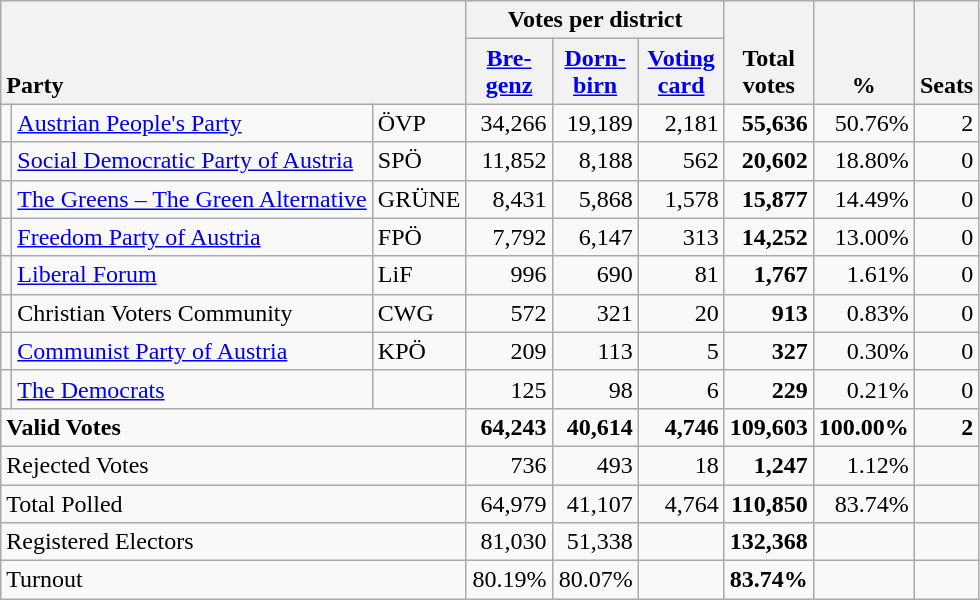<table class="wikitable" border="1" style="text-align:right;">
<tr>
<th style="text-align:left;" valign=bottom rowspan=2 colspan=3>Party</th>
<th colspan=3>Votes per district</th>
<th align=center valign=bottom rowspan=2 width="50">Total<br>votes</th>
<th align=center valign=bottom rowspan=2 width="50">%</th>
<th align=center valign=bottom rowspan=2>Seats</th>
</tr>
<tr>
<th align=center valign=bottom width="50"><a href='#'>Bre-<br>genz</a></th>
<th align=center valign=bottom width="50"><a href='#'>Dorn-<br>birn</a></th>
<th align=center valign=bottom width="50"><a href='#'>Voting<br>card</a></th>
</tr>
<tr>
<td></td>
<td align=left><a href='#'>Austrian People's Party</a></td>
<td align=left>ÖVP</td>
<td>34,266</td>
<td>19,189</td>
<td>2,181</td>
<td><strong>55,636</strong></td>
<td>50.76%</td>
<td>2</td>
</tr>
<tr>
<td></td>
<td align=left><a href='#'>Social Democratic Party of Austria</a></td>
<td align=left>SPÖ</td>
<td>11,852</td>
<td>8,188</td>
<td>562</td>
<td><strong>20,602</strong></td>
<td>18.80%</td>
<td>0</td>
</tr>
<tr>
<td></td>
<td align=left style="white-space: nowrap;"><a href='#'>The Greens – The Green Alternative</a></td>
<td align=left>GRÜNE</td>
<td>8,431</td>
<td>5,868</td>
<td>1,578</td>
<td><strong>15,877</strong></td>
<td>14.49%</td>
<td>0</td>
</tr>
<tr>
<td></td>
<td align=left><a href='#'>Freedom Party of Austria</a></td>
<td align=left>FPÖ</td>
<td>7,792</td>
<td>6,147</td>
<td>313</td>
<td><strong>14,252</strong></td>
<td>13.00%</td>
<td>0</td>
</tr>
<tr>
<td></td>
<td align=left><a href='#'>Liberal Forum</a></td>
<td align=left>LiF</td>
<td>996</td>
<td>690</td>
<td>81</td>
<td><strong>1,767</strong></td>
<td>1.61%</td>
<td>0</td>
</tr>
<tr>
<td></td>
<td align=left>Christian Voters Community</td>
<td align=left>CWG</td>
<td>572</td>
<td>321</td>
<td>20</td>
<td><strong>913</strong></td>
<td>0.83%</td>
<td>0</td>
</tr>
<tr>
<td></td>
<td align=left><a href='#'>Communist Party of Austria</a></td>
<td align=left>KPÖ</td>
<td>209</td>
<td>113</td>
<td>5</td>
<td><strong>327</strong></td>
<td>0.30%</td>
<td>0</td>
</tr>
<tr>
<td></td>
<td align=left><a href='#'>The Democrats</a></td>
<td align=left></td>
<td>125</td>
<td>98</td>
<td>6</td>
<td><strong>229</strong></td>
<td>0.21%</td>
<td>0</td>
</tr>
<tr style="font-weight:bold">
<td align=left colspan=3>Valid Votes</td>
<td>64,243</td>
<td>40,614</td>
<td>4,746</td>
<td>109,603</td>
<td>100.00%</td>
<td>2</td>
</tr>
<tr>
<td align=left colspan=3>Rejected Votes</td>
<td>736</td>
<td>493</td>
<td>18</td>
<td><strong>1,247</strong></td>
<td>1.12%</td>
<td></td>
</tr>
<tr>
<td align=left colspan=3>Total Polled</td>
<td>64,979</td>
<td>41,107</td>
<td>4,764</td>
<td><strong>110,850</strong></td>
<td>83.74%</td>
<td></td>
</tr>
<tr>
<td align=left colspan=3>Registered Electors</td>
<td>81,030</td>
<td>51,338</td>
<td></td>
<td><strong>132,368</strong></td>
<td></td>
<td></td>
</tr>
<tr>
<td align=left colspan=3>Turnout</td>
<td>80.19%</td>
<td>80.07%</td>
<td></td>
<td><strong>83.74%</strong></td>
<td></td>
<td></td>
</tr>
</table>
